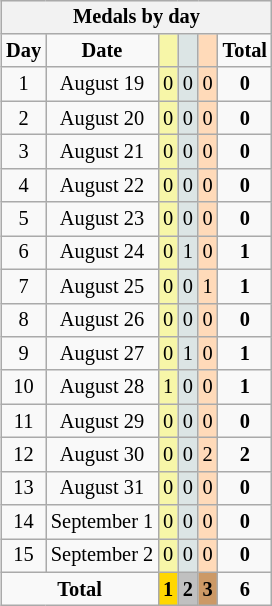<table class=wikitable style="font-size:85%; float:right;text-align:center">
<tr>
<th colspan=7><strong>Medals by day</strong></th>
</tr>
<tr>
<td><strong>Day</strong></td>
<td><strong>Date</strong></td>
<td bgcolor=F7F6A8></td>
<td bgcolor=DCE5E5></td>
<td bgcolor=FFDAB9></td>
<td><strong>Total</strong></td>
</tr>
<tr>
<td>1</td>
<td>August 19</td>
<td bgcolor=F7F6A8>0</td>
<td bgcolor=DCE5E5>0</td>
<td bgcolor=FFDAB9>0</td>
<td><strong>0</strong></td>
</tr>
<tr>
<td>2</td>
<td>August 20</td>
<td bgcolor=F7F6A8>0</td>
<td bgcolor=DCE5E5>0</td>
<td bgcolor=FFDAB9>0</td>
<td><strong>0</strong></td>
</tr>
<tr>
<td>3</td>
<td>August 21</td>
<td bgcolor=F7F6A8>0</td>
<td bgcolor=DCE5E5>0</td>
<td bgcolor=FFDAB9>0</td>
<td><strong>0</strong></td>
</tr>
<tr>
<td>4</td>
<td>August 22</td>
<td bgcolor=F7F6A8>0</td>
<td bgcolor=DCE5E5>0</td>
<td bgcolor=FFDAB9>0</td>
<td><strong>0</strong></td>
</tr>
<tr>
<td>5</td>
<td>August 23</td>
<td bgcolor=F7F6A8>0</td>
<td bgcolor=DCE5E5>0</td>
<td bgcolor=FFDAB9>0</td>
<td><strong>0</strong></td>
</tr>
<tr>
<td>6</td>
<td>August 24</td>
<td bgcolor=F7F6A8>0</td>
<td bgcolor=DCE5E5>1</td>
<td bgcolor=FFDAB9>0</td>
<td><strong>1</strong></td>
</tr>
<tr>
<td>7</td>
<td>August 25</td>
<td bgcolor=F7F6A8>0</td>
<td bgcolor=DCE5E5>0</td>
<td bgcolor=FFDAB9>1</td>
<td><strong>1</strong></td>
</tr>
<tr>
<td>8</td>
<td>August 26</td>
<td bgcolor=F7F6A8>0</td>
<td bgcolor=DCE5E5>0</td>
<td bgcolor=FFDAB9>0</td>
<td><strong>0</strong></td>
</tr>
<tr>
<td>9</td>
<td>August 27</td>
<td bgcolor=F7F6A8>0</td>
<td bgcolor=DCE5E5>1</td>
<td bgcolor=FFDAB9>0</td>
<td><strong>1</strong></td>
</tr>
<tr>
<td>10</td>
<td>August 28</td>
<td bgcolor=F7F6A8>1</td>
<td bgcolor=DCE5E5>0</td>
<td bgcolor=FFDAB9>0</td>
<td><strong>1</strong></td>
</tr>
<tr>
<td>11</td>
<td>August 29</td>
<td bgcolor=F7F6A8>0</td>
<td bgcolor=DCE5E5>0</td>
<td bgcolor=FFDAB9>0</td>
<td><strong>0</strong></td>
</tr>
<tr>
<td>12</td>
<td>August 30</td>
<td bgcolor=F7F6A8>0</td>
<td bgcolor=DCE5E5>0</td>
<td bgcolor=FFDAB9>2</td>
<td><strong>2</strong></td>
</tr>
<tr>
<td>13</td>
<td>August 31</td>
<td bgcolor=F7F6A8>0</td>
<td bgcolor=DCE5E5>0</td>
<td bgcolor=FFDAB9>0</td>
<td><strong>0</strong></td>
</tr>
<tr>
<td>14</td>
<td>September 1</td>
<td bgcolor=F7F6A8>0</td>
<td bgcolor=DCE5E5>0</td>
<td bgcolor=FFDAB9>0</td>
<td><strong>0</strong></td>
</tr>
<tr>
<td>15</td>
<td>September 2</td>
<td bgcolor=F7F6A8>0</td>
<td bgcolor=DCE5E5>0</td>
<td bgcolor=FFDAB9>0</td>
<td><strong>0</strong></td>
</tr>
<tr>
<td colspan=2><strong>Total</strong></td>
<td style="background:gold;"><strong>1</strong></td>
<td style="background:silver;"><strong>2</strong></td>
<td style="background:#c96;"><strong>3</strong></td>
<td><strong>6</strong></td>
</tr>
</table>
